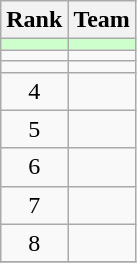<table class="wikitable">
<tr>
<th>Rank</th>
<th>Team</th>
</tr>
<tr bgcolor=ccffcc>
<td align=center></td>
<td></td>
</tr>
<tr>
<td align=center></td>
<td></td>
</tr>
<tr>
<td align=center></td>
<td></td>
</tr>
<tr>
<td align=center>4</td>
<td></td>
</tr>
<tr>
<td align=center>5</td>
<td></td>
</tr>
<tr>
<td align=center>6</td>
<td></td>
</tr>
<tr>
<td align=center>7</td>
<td></td>
</tr>
<tr>
<td align=center>8</td>
<td></td>
</tr>
<tr>
</tr>
</table>
